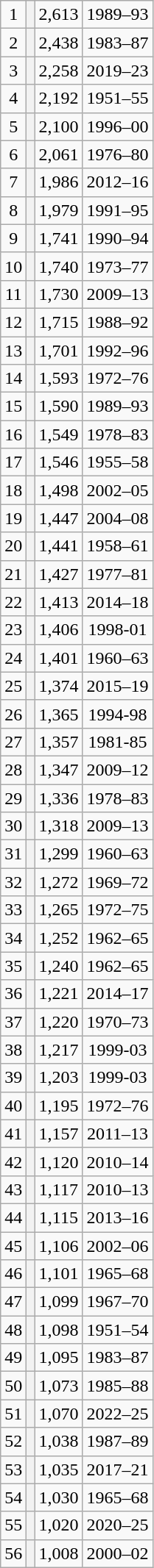<table class="wikitable sortable" style="text-align:center">
<tr>
<td align="center">1</td>
<th scope="row"></th>
<td align="center">2,613</td>
<td align="center">1989–93</td>
</tr>
<tr>
<td align="center">2</td>
<th scope="row"></th>
<td align="center">2,438</td>
<td align="center">1983–87</td>
</tr>
<tr>
<td align="center">3</td>
<th scope="row"></th>
<td align="center">2,258</td>
<td align="center">2019–23</td>
</tr>
<tr>
<td align="center">4</td>
<th scope="row"></th>
<td align="center">2,192</td>
<td align="center">1951–55</td>
</tr>
<tr>
<td align="center">5</td>
<th scope="row"></th>
<td align="center">2,100</td>
<td align="center">1996–00</td>
</tr>
<tr>
<td align="center">6</td>
<th scope="row"></th>
<td align="center">2,061</td>
<td align="center">1976–80</td>
</tr>
<tr>
<td align="center">7</td>
<th scope="row"></th>
<td align="center">1,986</td>
<td align="center">2012–16</td>
</tr>
<tr>
<td align="center">8</td>
<th scope="row"></th>
<td align="center">1,979</td>
<td align="center">1991–95</td>
</tr>
<tr>
<td align="center">9</td>
<th scope="row"></th>
<td align="center">1,741</td>
<td align="center">1990–94</td>
</tr>
<tr>
<td align="center">10</td>
<th scope="row"></th>
<td align="center">1,740</td>
<td align="center">1973–77</td>
</tr>
<tr>
<td align="center">11</td>
<th scope="row"></th>
<td align="center">1,730</td>
<td align="center">2009–13</td>
</tr>
<tr>
<td align="center">12</td>
<th scope="row"></th>
<td align="center">1,715</td>
<td align="center">1988–92</td>
</tr>
<tr>
<td align="center">13</td>
<th scope="row"></th>
<td align="center">1,701</td>
<td align="center">1992–96</td>
</tr>
<tr>
<td align="center">14</td>
<th scope="row"></th>
<td align="center">1,593</td>
<td align="center">1972–76</td>
</tr>
<tr>
<td align="center">15</td>
<th scope="row"></th>
<td align="center">1,590</td>
<td align="center">1989–93</td>
</tr>
<tr>
<td align="center">16</td>
<th scope="row"></th>
<td align="center">1,549</td>
<td align="center">1978–83</td>
</tr>
<tr>
<td align="center">17</td>
<th scope="row"></th>
<td align="center">1,546</td>
<td align="center">1955–58</td>
</tr>
<tr>
<td align="center">18</td>
<th scope="row"></th>
<td align="center">1,498</td>
<td align="center">2002–05</td>
</tr>
<tr>
<td align="center">19</td>
<th scope="row"></th>
<td align="center">1,447</td>
<td align="center">2004–08</td>
</tr>
<tr>
<td align="center">20</td>
<th scope="row"></th>
<td align="center">1,441</td>
<td align="center">1958–61</td>
</tr>
<tr>
<td align="center">21</td>
<th scope="row"></th>
<td align="center">1,427</td>
<td align="center">1977–81</td>
</tr>
<tr>
<td align="center">22</td>
<th scope="row"></th>
<td align="center">1,413</td>
<td align="center">2014–18</td>
</tr>
<tr>
<td align="center">23</td>
<th scope="row"></th>
<td align="center">1,406</td>
<td align="center">1998-01</td>
</tr>
<tr>
<td align="center">24</td>
<th scope="row"></th>
<td align="center">1,401</td>
<td align="center">1960–63</td>
</tr>
<tr>
<td align="center">25</td>
<th scope="row"></th>
<td align="center">1,374</td>
<td align="center">2015–19</td>
</tr>
<tr>
<td align="center">26</td>
<th scope="row"></th>
<td align="center">1,365</td>
<td align="center">1994-98</td>
</tr>
<tr>
<td align="center">27</td>
<th scope="row"></th>
<td align="center">1,357</td>
<td align="center">1981-85</td>
</tr>
<tr>
<td align="center">28</td>
<th scope="row"></th>
<td align="center">1,347</td>
<td align="center">2009–12</td>
</tr>
<tr>
<td align="center">29</td>
<th scope="row"></th>
<td align="center">1,336</td>
<td align="center">1978–83</td>
</tr>
<tr>
<td align="center">30</td>
<th scope="row"></th>
<td align="center">1,318</td>
<td align="center">2009–13</td>
</tr>
<tr>
<td align="center">31</td>
<th scope="row"></th>
<td align="center">1,299</td>
<td align="center">1960–63</td>
</tr>
<tr>
<td align="center">32</td>
<th scope="row"></th>
<td align="center">1,272</td>
<td align="center">1969–72</td>
</tr>
<tr>
<td align="center">33</td>
<th scope="row"></th>
<td align="center">1,265</td>
<td align="center">1972–75</td>
</tr>
<tr>
<td align="center">34</td>
<th scope="row"></th>
<td align="center">1,252</td>
<td align="center">1962–65</td>
</tr>
<tr>
<td align="center">35</td>
<th scope="row"></th>
<td align="center">1,240</td>
<td align="center">1962–65</td>
</tr>
<tr>
<td align="center">36</td>
<th scope="row"></th>
<td align="center">1,221</td>
<td align="center">2014–17</td>
</tr>
<tr>
<td align="center">37</td>
<th scope="row"></th>
<td align="center">1,220</td>
<td align="center">1970–73</td>
</tr>
<tr>
<td align="center">38</td>
<th scope="row"></th>
<td align="center">1,217</td>
<td align="center">1999-03</td>
</tr>
<tr>
<td align="center">39</td>
<th scope="row"></th>
<td align="center">1,203</td>
<td align="center">1999-03</td>
</tr>
<tr>
<td align="center">40</td>
<th scope="row"></th>
<td align="center">1,195</td>
<td align="center">1972–76</td>
</tr>
<tr>
<td align="center">41</td>
<th scope="row"></th>
<td align="center">1,157</td>
<td align="center">2011–13</td>
</tr>
<tr>
<td align="center">42</td>
<th scope="row"></th>
<td align="center">1,120</td>
<td align="center">2010–14</td>
</tr>
<tr>
<td align="center">43</td>
<th scope="row"></th>
<td align="center">1,117</td>
<td align="center">2010–13</td>
</tr>
<tr>
<td align="center">44</td>
<th scope="row"></th>
<td align="center">1,115</td>
<td align="center">2013–16</td>
</tr>
<tr>
<td align="center">45</td>
<th scope="row"></th>
<td align="center">1,106</td>
<td align="center">2002–06</td>
</tr>
<tr>
<td align="center">46</td>
<th scope="row"></th>
<td align="center">1,101</td>
<td align="center">1965–68</td>
</tr>
<tr>
<td align="center">47</td>
<th scope="row"></th>
<td align="center">1,099</td>
<td align="center">1967–70</td>
</tr>
<tr>
<td align="center">48</td>
<th scope="row"></th>
<td align="center">1,098</td>
<td align="center">1951–54</td>
</tr>
<tr>
<td align="center">49</td>
<th scope="row"></th>
<td align="center">1,095</td>
<td align="center">1983–87</td>
</tr>
<tr>
<td align="center">50</td>
<th scope="row"></th>
<td align="center">1,073</td>
<td align="center">1985–88</td>
</tr>
<tr>
<td align="center">51</td>
<th scope="row"></th>
<td align="center">1,070</td>
<td align="center">2022–25</td>
</tr>
<tr>
<td align="center">52</td>
<th scope="row"></th>
<td align="center">1,038</td>
<td align="center">1987–89</td>
</tr>
<tr>
<td align="center">53</td>
<th scope="row"></th>
<td align="center">1,035</td>
<td align="center">2017–21</td>
</tr>
<tr>
<td align="center">54</td>
<th scope="row"></th>
<td align="center">1,030</td>
<td align="center">1965–68</td>
</tr>
<tr>
<td align="center">55</td>
<th scope="row"></th>
<td align="center">1,020</td>
<td align="center">2020–25</td>
</tr>
<tr>
<td align="center">56</td>
<th scope="row"></th>
<td align="center">1,008</td>
<td align="center">2000–02</td>
</tr>
</table>
